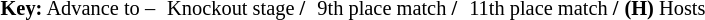<table style="font-size: 85%;">
<tr>
<td height=5></td>
</tr>
<tr>
<td><strong>Key:</strong> Advance to –</td>
<td></td>
<td>Knockout stage <strong>/</strong></td>
<td></td>
<td>9th place match <strong>/</strong></td>
<td></td>
<td>11th place match <strong>/</strong></td>
<td><strong>(H)</strong> Hosts</td>
</tr>
</table>
